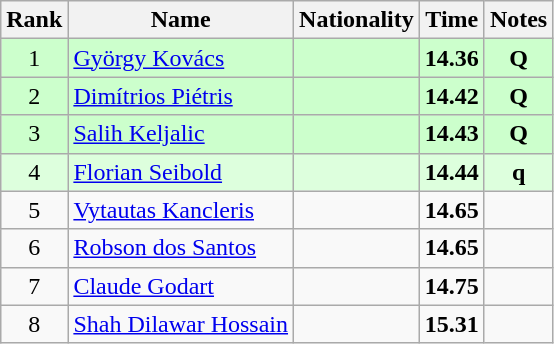<table class="wikitable sortable" style="text-align:center">
<tr>
<th>Rank</th>
<th>Name</th>
<th>Nationality</th>
<th>Time</th>
<th>Notes</th>
</tr>
<tr bgcolor=ccffcc>
<td>1</td>
<td align=left><a href='#'>György Kovács</a></td>
<td align=left></td>
<td><strong>14.36</strong></td>
<td><strong>Q</strong></td>
</tr>
<tr bgcolor=ccffcc>
<td>2</td>
<td align=left><a href='#'>Dimítrios Piétris</a></td>
<td align=left></td>
<td><strong>14.42</strong></td>
<td><strong>Q</strong></td>
</tr>
<tr bgcolor=ccffcc>
<td>3</td>
<td align=left><a href='#'>Salih Keljalic</a></td>
<td align=left></td>
<td><strong>14.43</strong></td>
<td><strong>Q</strong></td>
</tr>
<tr bgcolor=ddffdd>
<td>4</td>
<td align=left><a href='#'>Florian Seibold</a></td>
<td align=left></td>
<td><strong>14.44</strong></td>
<td><strong>q</strong></td>
</tr>
<tr>
<td>5</td>
<td align=left><a href='#'>Vytautas Kancleris</a></td>
<td align=left></td>
<td><strong>14.65</strong></td>
<td></td>
</tr>
<tr>
<td>6</td>
<td align=left><a href='#'>Robson dos Santos</a></td>
<td align=left></td>
<td><strong>14.65</strong></td>
<td></td>
</tr>
<tr>
<td>7</td>
<td align=left><a href='#'>Claude Godart</a></td>
<td align=left></td>
<td><strong>14.75</strong></td>
<td></td>
</tr>
<tr>
<td>8</td>
<td align=left><a href='#'>Shah Dilawar Hossain</a></td>
<td align=left></td>
<td><strong>15.31</strong></td>
<td></td>
</tr>
</table>
